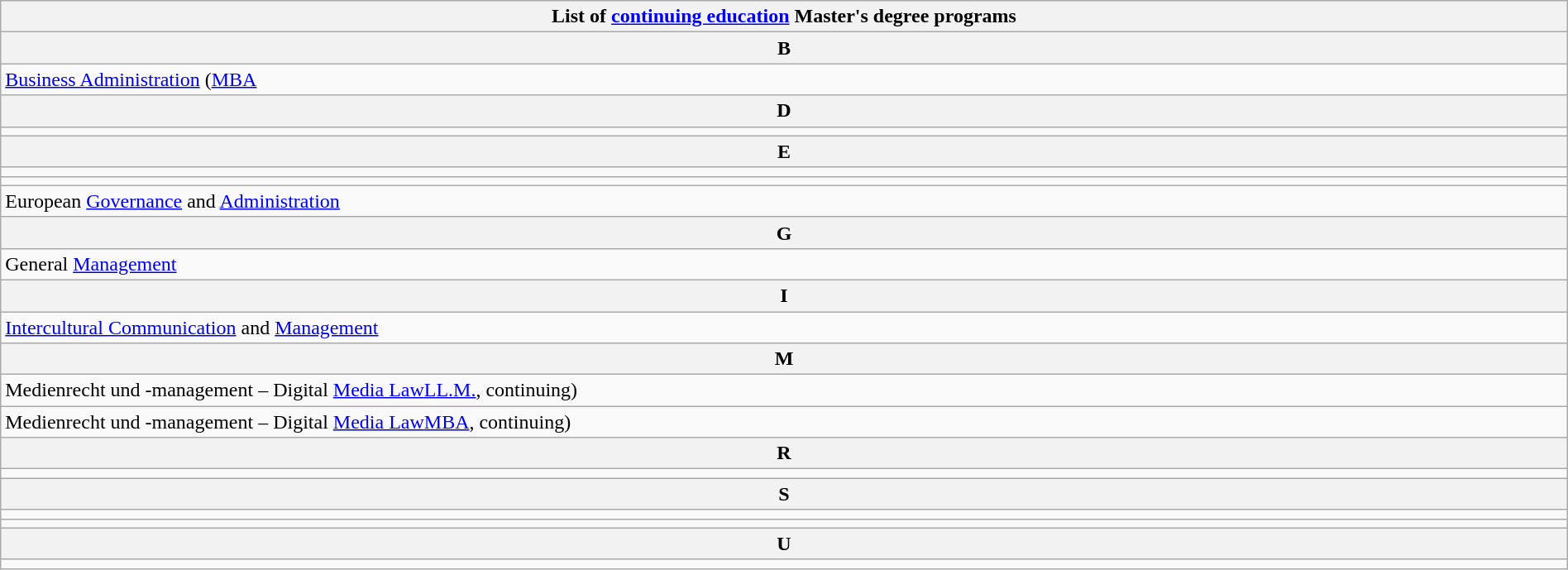<table class="wikitable  mw-collapsible mw-collapsed" width="100%">
<tr>
<th>List of <a href='#'>continuing education</a> Master's degree programs</th>
</tr>
<tr>
<th>B</th>
</tr>
<tr>
<td><a href='#'>Business Administration</a> (<a href='#'>MBA</a></td>
</tr>
<tr>
<th>D</th>
</tr>
<tr>
<td></td>
</tr>
<tr>
<th>E</th>
</tr>
<tr>
<td></td>
</tr>
<tr>
<td></td>
</tr>
<tr>
<td>European <a href='#'>Governance</a> and <a href='#'>Administration</a></td>
</tr>
<tr>
<th>G</th>
</tr>
<tr>
<td>General <a href='#'>Management</a></td>
</tr>
<tr>
<th>I</th>
</tr>
<tr>
<td><a href='#'>Intercultural Communication</a> and <a href='#'>Management</a></td>
</tr>
<tr>
<th>M</th>
</tr>
<tr>
<td>Medienrecht und -management – Digital <a href='#'>Media Law</a><a href='#'>LL.M.</a>, continuing)</td>
</tr>
<tr>
<td>Medienrecht und -management – Digital <a href='#'>Media Law</a><a href='#'>MBA</a>, continuing)</td>
</tr>
<tr>
<th>R</th>
</tr>
<tr>
<td></td>
</tr>
<tr>
<th>S</th>
</tr>
<tr>
<td></td>
</tr>
<tr>
<td></td>
</tr>
<tr>
<th>U</th>
</tr>
<tr>
<td></td>
</tr>
</table>
